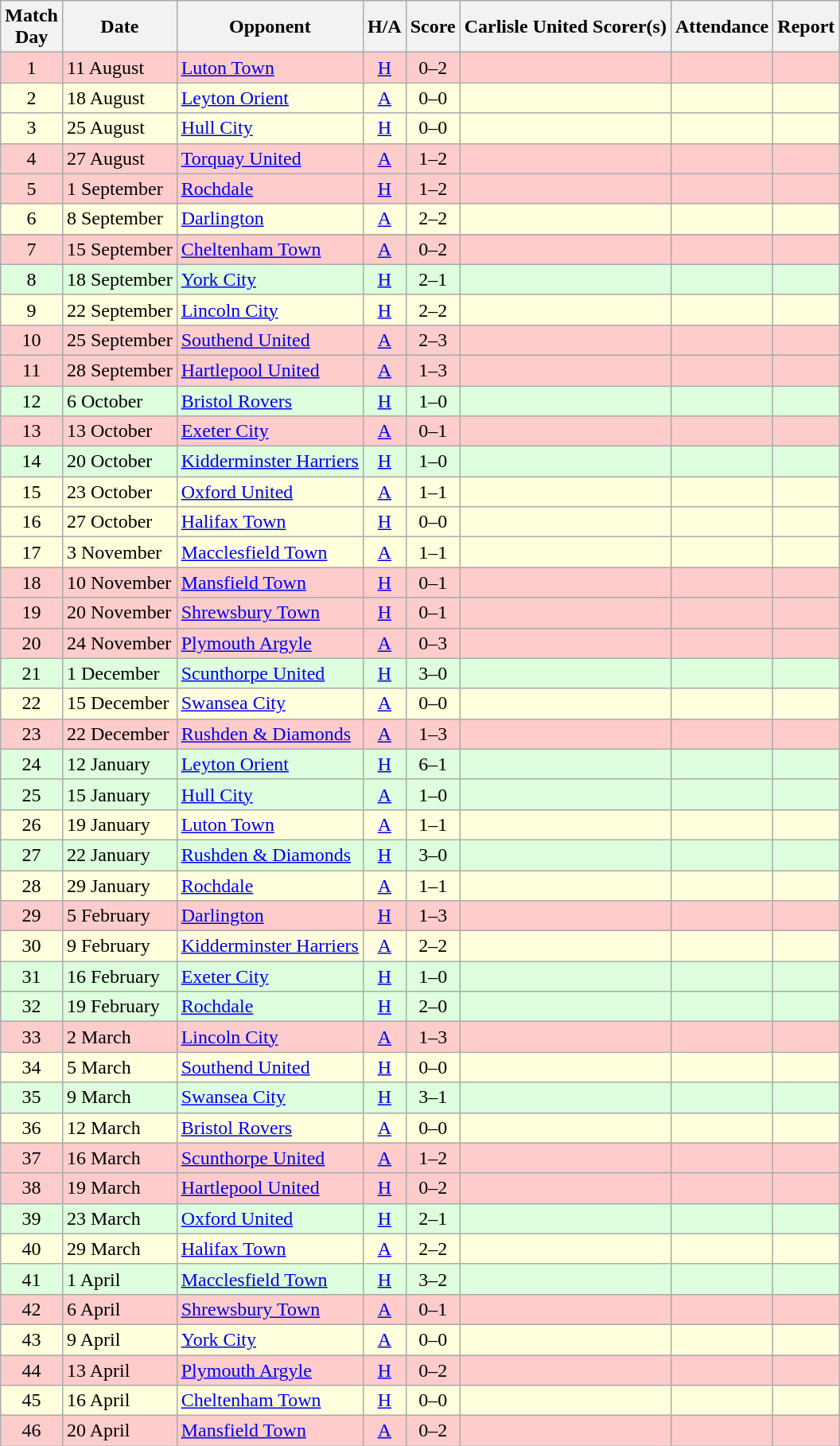<table class="wikitable" style="text-align:center">
<tr>
<th>Match<br> Day</th>
<th>Date</th>
<th>Opponent</th>
<th>H/A</th>
<th>Score</th>
<th>Carlisle United Scorer(s)</th>
<th>Attendance</th>
<th>Report</th>
</tr>
<tr bgcolor=#FFCCCC>
<td>1</td>
<td align=left>11 August</td>
<td align=left><a href='#'>Luton Town</a></td>
<td><a href='#'>H</a></td>
<td>0–2</td>
<td align=left></td>
<td></td>
<td></td>
</tr>
<tr bgcolor=#ffffdd>
<td>2</td>
<td align=left>18 August</td>
<td align=left><a href='#'>Leyton Orient</a></td>
<td><a href='#'>A</a></td>
<td>0–0</td>
<td align=left></td>
<td></td>
<td></td>
</tr>
<tr bgcolor=#ffffdd>
<td>3</td>
<td align=left>25 August</td>
<td align=left><a href='#'>Hull City</a></td>
<td><a href='#'>H</a></td>
<td>0–0</td>
<td align=left></td>
<td></td>
<td></td>
</tr>
<tr bgcolor=#FFCCCC>
<td>4</td>
<td align=left>27 August</td>
<td align=left><a href='#'>Torquay United</a></td>
<td><a href='#'>A</a></td>
<td>1–2</td>
<td align=left></td>
<td></td>
<td></td>
</tr>
<tr bgcolor=#FFCCCC>
<td>5</td>
<td align=left>1 September</td>
<td align=left><a href='#'>Rochdale</a></td>
<td><a href='#'>H</a></td>
<td>1–2</td>
<td align=left></td>
<td></td>
<td></td>
</tr>
<tr bgcolor=#ffffdd>
<td>6</td>
<td align=left>8 September</td>
<td align=left><a href='#'>Darlington</a></td>
<td><a href='#'>A</a></td>
<td>2–2</td>
<td align=left></td>
<td></td>
<td></td>
</tr>
<tr>
</tr>
<tr bgcolor=#FFCCCC>
<td>7</td>
<td align=left>15 September</td>
<td align=left><a href='#'>Cheltenham Town</a></td>
<td><a href='#'>A</a></td>
<td>0–2</td>
<td align=left></td>
<td></td>
<td></td>
</tr>
<tr bgcolor=#ddffdd>
<td>8</td>
<td align=left>18 September</td>
<td align=left><a href='#'>York City</a></td>
<td><a href='#'>H</a></td>
<td>2–1</td>
<td align=left></td>
<td></td>
<td></td>
</tr>
<tr bgcolor=#ffffdd>
<td>9</td>
<td align=left>22 September</td>
<td align=left><a href='#'>Lincoln City</a></td>
<td><a href='#'>H</a></td>
<td>2–2</td>
<td align=left></td>
<td></td>
<td></td>
</tr>
<tr bgcolor=#FFCCCC>
<td>10</td>
<td align=left>25 September</td>
<td align=left><a href='#'>Southend United</a></td>
<td><a href='#'>A</a></td>
<td>2–3</td>
<td align=left></td>
<td></td>
<td></td>
</tr>
<tr bgcolor=#FFCCCC>
<td>11</td>
<td align=left>28 September</td>
<td align=left><a href='#'>Hartlepool United</a></td>
<td><a href='#'>A</a></td>
<td>1–3</td>
<td align=left></td>
<td></td>
<td></td>
</tr>
<tr bgcolor=#ddffdd>
<td>12</td>
<td align=left>6 October</td>
<td align=left><a href='#'>Bristol Rovers</a></td>
<td><a href='#'>H</a></td>
<td>1–0</td>
<td align=left></td>
<td></td>
<td></td>
</tr>
<tr bgcolor=#FFCCCC>
<td>13</td>
<td align=left>13 October</td>
<td align=left><a href='#'>Exeter City</a></td>
<td><a href='#'>A</a></td>
<td>0–1</td>
<td align=left></td>
<td></td>
<td></td>
</tr>
<tr bgcolor=#ddffdd>
<td>14</td>
<td align=left>20 October</td>
<td align=left><a href='#'>Kidderminster Harriers</a></td>
<td><a href='#'>H</a></td>
<td>1–0</td>
<td align=left></td>
<td></td>
<td></td>
</tr>
<tr bgcolor=#ffffdd>
<td>15</td>
<td align=left>23 October</td>
<td align=left><a href='#'>Oxford United</a></td>
<td><a href='#'>A</a></td>
<td>1–1</td>
<td align=left></td>
<td></td>
<td></td>
</tr>
<tr bgcolor=#ffffdd>
<td>16</td>
<td align=left>27 October</td>
<td align=left><a href='#'>Halifax Town</a></td>
<td><a href='#'>H</a></td>
<td>0–0</td>
<td align=left></td>
<td></td>
<td></td>
</tr>
<tr bgcolor=#ffffdd>
<td>17</td>
<td align=left>3 November</td>
<td align=left><a href='#'>Macclesfield Town</a></td>
<td><a href='#'>A</a></td>
<td>1–1</td>
<td align=left></td>
<td></td>
<td></td>
</tr>
<tr bgcolor=#FFCCCC>
<td>18</td>
<td align=left>10 November</td>
<td align=left><a href='#'>Mansfield Town</a></td>
<td><a href='#'>H</a></td>
<td>0–1</td>
<td align=left></td>
<td></td>
<td></td>
</tr>
<tr bgcolor=#FFCCCC>
<td>19</td>
<td align=left>20 November</td>
<td align=left><a href='#'>Shrewsbury Town</a></td>
<td><a href='#'>H</a></td>
<td>0–1</td>
<td align=left></td>
<td></td>
<td></td>
</tr>
<tr bgcolor=#FFCCCC>
<td>20</td>
<td align=left>24 November</td>
<td align=left><a href='#'>Plymouth Argyle</a></td>
<td><a href='#'>A</a></td>
<td>0–3</td>
<td align=left></td>
<td></td>
<td></td>
</tr>
<tr bgcolor=#ddffdd>
<td>21</td>
<td align=left>1 December</td>
<td align=left><a href='#'>Scunthorpe United</a></td>
<td><a href='#'>H</a></td>
<td>3–0</td>
<td align=left></td>
<td></td>
<td></td>
</tr>
<tr bgcolor=#ffffdd>
<td>22</td>
<td align=left>15 December</td>
<td align=left><a href='#'>Swansea City</a></td>
<td><a href='#'>A</a></td>
<td>0–0</td>
<td align=left></td>
<td></td>
<td></td>
</tr>
<tr bgcolor=#FFCCCC>
<td>23</td>
<td align=left>22 December</td>
<td align=left><a href='#'>Rushden & Diamonds</a></td>
<td><a href='#'>A</a></td>
<td>1–3</td>
<td align=left></td>
<td></td>
<td></td>
</tr>
<tr bgcolor=#ddffdd>
<td>24</td>
<td align=left>12 January</td>
<td align=left><a href='#'>Leyton Orient</a></td>
<td><a href='#'>H</a></td>
<td>6–1</td>
<td align=left></td>
<td></td>
<td></td>
</tr>
<tr bgcolor=#ddffdd>
<td>25</td>
<td align=left>15 January</td>
<td align=left><a href='#'>Hull City</a></td>
<td><a href='#'>A</a></td>
<td>1–0</td>
<td align=left></td>
<td></td>
<td></td>
</tr>
<tr bgcolor=#ffffdd>
<td>26</td>
<td align=left>19 January</td>
<td align=left><a href='#'>Luton Town</a></td>
<td><a href='#'>A</a></td>
<td>1–1</td>
<td align=left></td>
<td></td>
<td></td>
</tr>
<tr bgcolor=#ddffdd>
<td>27</td>
<td align=left>22 January</td>
<td align=left><a href='#'>Rushden & Diamonds</a></td>
<td><a href='#'>H</a></td>
<td>3–0</td>
<td align=left></td>
<td></td>
<td></td>
</tr>
<tr bgcolor=#ffffdd>
<td>28</td>
<td align=left>29 January</td>
<td align=left><a href='#'>Rochdale</a></td>
<td><a href='#'>A</a></td>
<td>1–1</td>
<td align=left></td>
<td></td>
<td></td>
</tr>
<tr bgcolor=#FFCCCC>
<td>29</td>
<td align=left>5 February</td>
<td align=left><a href='#'>Darlington</a></td>
<td><a href='#'>H</a></td>
<td>1–3</td>
<td align=left></td>
<td></td>
<td></td>
</tr>
<tr bgcolor=#ffffdd>
<td>30</td>
<td align=left>9 February</td>
<td align=left><a href='#'>Kidderminster Harriers</a></td>
<td><a href='#'>A</a></td>
<td>2–2</td>
<td align=left></td>
<td></td>
<td></td>
</tr>
<tr bgcolor=#ddffdd>
<td>31</td>
<td align=left>16 February</td>
<td align=left><a href='#'>Exeter City</a></td>
<td><a href='#'>H</a></td>
<td>1–0</td>
<td align=left></td>
<td></td>
<td></td>
</tr>
<tr bgcolor=#ddffdd>
<td>32</td>
<td align=left>19 February</td>
<td align=left><a href='#'>Rochdale</a></td>
<td><a href='#'>H</a></td>
<td>2–0</td>
<td align=left></td>
<td></td>
<td></td>
</tr>
<tr bgcolor=#FFCCCC>
<td>33</td>
<td align=left>2 March</td>
<td align=left><a href='#'>Lincoln City</a></td>
<td><a href='#'>A</a></td>
<td>1–3</td>
<td align=left></td>
<td></td>
<td></td>
</tr>
<tr bgcolor=#ffffdd>
<td>34</td>
<td align=left>5 March</td>
<td align=left><a href='#'>Southend United</a></td>
<td><a href='#'>H</a></td>
<td>0–0</td>
<td align=left></td>
<td></td>
<td></td>
</tr>
<tr bgcolor=#ddffdd>
<td>35</td>
<td align=left>9 March</td>
<td align=left><a href='#'>Swansea City</a></td>
<td><a href='#'>H</a></td>
<td>3–1</td>
<td align=left></td>
<td></td>
<td></td>
</tr>
<tr bgcolor=#ffffdd>
<td>36</td>
<td align=left>12 March</td>
<td align=left><a href='#'>Bristol Rovers</a></td>
<td><a href='#'>A</a></td>
<td>0–0</td>
<td align=left></td>
<td></td>
<td></td>
</tr>
<tr bgcolor=#FFCCCC>
<td>37</td>
<td align=left>16 March</td>
<td align=left><a href='#'>Scunthorpe United</a></td>
<td><a href='#'>A</a></td>
<td>1–2</td>
<td align=left></td>
<td></td>
<td></td>
</tr>
<tr bgcolor=#FFCCCC>
<td>38</td>
<td align=left>19 March</td>
<td align=left><a href='#'>Hartlepool United</a></td>
<td><a href='#'>H</a></td>
<td>0–2</td>
<td align=left></td>
<td></td>
<td></td>
</tr>
<tr bgcolor=#ddffdd>
<td>39</td>
<td align=left>23 March</td>
<td align=left><a href='#'>Oxford United</a></td>
<td><a href='#'>H</a></td>
<td>2–1</td>
<td align=left></td>
<td></td>
<td></td>
</tr>
<tr bgcolor=#ffffdd>
<td>40</td>
<td align=left>29 March</td>
<td align=left><a href='#'>Halifax Town</a></td>
<td><a href='#'>A</a></td>
<td>2–2</td>
<td align=left></td>
<td></td>
<td></td>
</tr>
<tr bgcolor=#ddffdd>
<td>41</td>
<td align=left>1 April</td>
<td align=left><a href='#'>Macclesfield Town</a></td>
<td><a href='#'>H</a></td>
<td>3–2</td>
<td align=left></td>
<td></td>
<td></td>
</tr>
<tr bgcolor=#FFCCCC>
<td>42</td>
<td align=left>6 April</td>
<td align=left><a href='#'>Shrewsbury Town</a></td>
<td><a href='#'>A</a></td>
<td>0–1</td>
<td align=left></td>
<td></td>
<td></td>
</tr>
<tr bgcolor=#ffffdd>
<td>43</td>
<td align=left>9 April</td>
<td align=left><a href='#'>York City</a></td>
<td><a href='#'>A</a></td>
<td>0–0</td>
<td align=left></td>
<td></td>
<td></td>
</tr>
<tr bgcolor=#FFCCCC>
<td>44</td>
<td align=left>13 April</td>
<td align=left><a href='#'>Plymouth Argyle</a></td>
<td><a href='#'>H</a></td>
<td>0–2</td>
<td align=left></td>
<td></td>
<td></td>
</tr>
<tr bgcolor=#ffffdd>
<td>45</td>
<td align=left>16 April</td>
<td align=left><a href='#'>Cheltenham Town</a></td>
<td><a href='#'>H</a></td>
<td>0–0</td>
<td align=left></td>
<td></td>
<td></td>
</tr>
<tr bgcolor=#FFCCCC>
<td>46</td>
<td align=left>20 April</td>
<td align=left><a href='#'>Mansfield Town</a></td>
<td><a href='#'>A</a></td>
<td>0–2</td>
<td align=left></td>
<td></td>
<td></td>
</tr>
</table>
